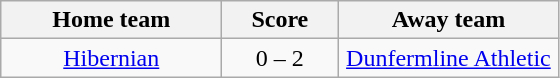<table class="wikitable" style="text-align: center">
<tr>
<th width=140>Home team</th>
<th width=70>Score</th>
<th width=140>Away team</th>
</tr>
<tr>
<td><a href='#'>Hibernian</a></td>
<td>0 – 2</td>
<td><a href='#'>Dunfermline Athletic</a></td>
</tr>
</table>
